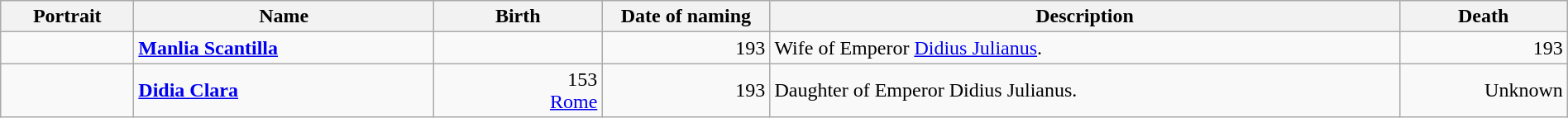<table width=100% class="wikitable">
<tr>
<th style="width:100px">Portrait</th>
<th>Name</th>
<th style="width:8em">Birth</th>
<th style="width:8em">Date of naming</th>
<th>Description</th>
<th style="width:8em">Death</th>
</tr>
<tr>
<td></td>
<td><strong><a href='#'>Manlia Scantilla</a></strong><br></td>
<td style="text-align:right"></td>
<td style="text-align:right">193</td>
<td>Wife of Emperor <a href='#'>Didius Julianus</a>.</td>
<td style="text-align:right">193</td>
</tr>
<tr>
<td></td>
<td><strong><a href='#'>Didia Clara</a></strong><br></td>
<td style="text-align:right">153<br><a href='#'>Rome</a></td>
<td style="text-align:right">193</td>
<td>Daughter of Emperor Didius Julianus.</td>
<td style="text-align:right">Unknown</td>
</tr>
</table>
